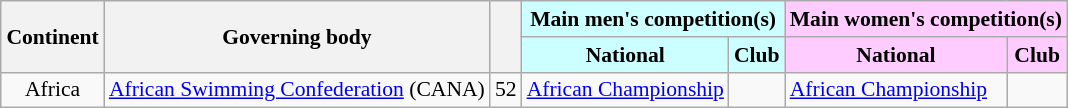<table class="wikitable" style="text-align: left; font-size: 90%; margin-left: 1em;">
<tr>
<th rowspan="2">Continent</th>
<th rowspan="2">Governing body</th>
<th rowspan="2"></th>
<th colspan="2" style="background-color: #ccffff;">Main men's competition(s)</th>
<th colspan="2" style="background-color: #ffccff;">Main women's competition(s)</th>
</tr>
<tr>
<th style="background-color: #ccffff;">National</th>
<th style="background-color: #ccffff;">Club</th>
<th style="background-color: #ffccff;">National</th>
<th style="background-color: #ffccff;">Club</th>
</tr>
<tr>
<td style="text-align: center;">Africa</td>
<td><a href='#'>African Swimming Confederation</a> (CANA)</td>
<td style="text-align: center;">52</td>
<td><a href='#'>African Championship</a></td>
<td></td>
<td><a href='#'>African Championship</a></td>
<td></td>
</tr>
</table>
